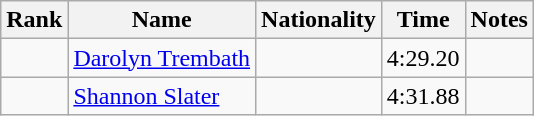<table class="wikitable sortable" style="text-align:center">
<tr>
<th>Rank</th>
<th>Name</th>
<th>Nationality</th>
<th>Time</th>
<th>Notes</th>
</tr>
<tr>
<td align=center></td>
<td align=left><a href='#'>Darolyn Trembath</a></td>
<td align=left></td>
<td>4:29.20</td>
<td></td>
</tr>
<tr>
<td align=center></td>
<td align=left><a href='#'>Shannon Slater</a></td>
<td align=left></td>
<td>4:31.88</td>
<td></td>
</tr>
</table>
